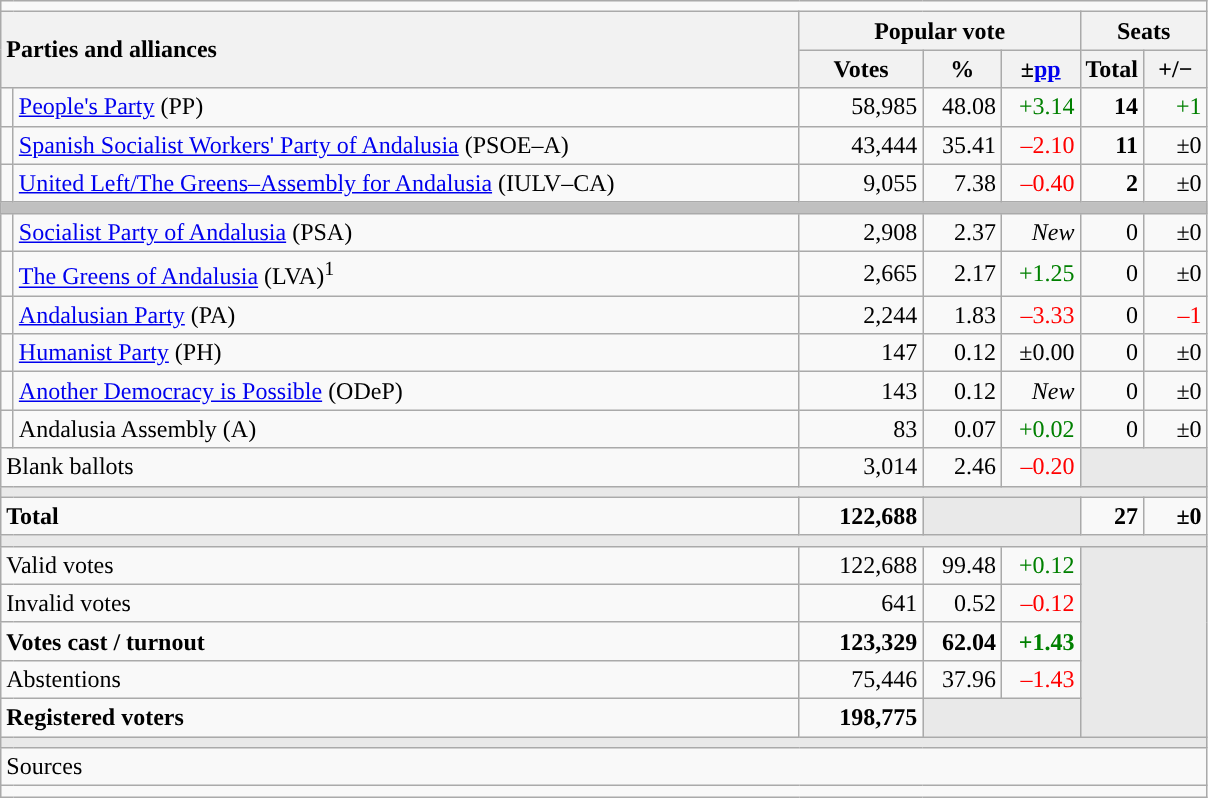<table class="wikitable" style="text-align:right;">
<tr>
<td colspan="7"></td>
</tr>
<tr>
<th style="text-align:left;" rowspan="2" colspan="2" width="525">Parties and alliances</th>
<th colspan="3">Popular vote</th>
<th colspan="2">Seats</th>
</tr>
<tr>
<th width="75">Votes</th>
<th width="45">%</th>
<th width="45">±<a href='#'>pp</a></th>
<th width="35">Total</th>
<th width="35">+/−</th>
</tr>
<tr>
<td width="1" style="color:inherit;background:"></td>
<td align="left"><a href='#'>People's Party</a> (PP)</td>
<td>58,985</td>
<td>48.08</td>
<td style="color:green;">+3.14</td>
<td><strong>14</strong></td>
<td style="color:green;">+1</td>
</tr>
<tr>
<td style="color:inherit;background:"></td>
<td align="left"><a href='#'>Spanish Socialist Workers' Party of Andalusia</a> (PSOE–A)</td>
<td>43,444</td>
<td>35.41</td>
<td style="color:red;">–2.10</td>
<td><strong>11</strong></td>
<td>±0</td>
</tr>
<tr>
<td style="color:inherit;background:"></td>
<td align="left"><a href='#'>United Left/The Greens–Assembly for Andalusia</a> (IULV–CA)</td>
<td>9,055</td>
<td>7.38</td>
<td style="color:red;">–0.40</td>
<td><strong>2</strong></td>
<td>±0</td>
</tr>
<tr>
<td colspan="7" bgcolor="#C0C0C0"></td>
</tr>
<tr>
<td style="color:inherit;background:"></td>
<td align="left"><a href='#'>Socialist Party of Andalusia</a> (PSA)</td>
<td>2,908</td>
<td>2.37</td>
<td><em>New</em></td>
<td>0</td>
<td>±0</td>
</tr>
<tr>
<td style="color:inherit;background:"></td>
<td align="left"><a href='#'>The Greens of Andalusia</a> (LVA)<sup>1</sup></td>
<td>2,665</td>
<td>2.17</td>
<td style="color:green;">+1.25</td>
<td>0</td>
<td>±0</td>
</tr>
<tr>
<td style="color:inherit;background:"></td>
<td align="left"><a href='#'>Andalusian Party</a> (PA)</td>
<td>2,244</td>
<td>1.83</td>
<td style="color:red;">–3.33</td>
<td>0</td>
<td style="color:red;">–1</td>
</tr>
<tr>
<td style="color:inherit;background:"></td>
<td align="left"><a href='#'>Humanist Party</a> (PH)</td>
<td>147</td>
<td>0.12</td>
<td>±0.00</td>
<td>0</td>
<td>±0</td>
</tr>
<tr>
<td style="color:inherit;background:"></td>
<td align="left"><a href='#'>Another Democracy is Possible</a> (ODeP)</td>
<td>143</td>
<td>0.12</td>
<td><em>New</em></td>
<td>0</td>
<td>±0</td>
</tr>
<tr>
<td style="color:inherit;background:"></td>
<td align="left">Andalusia Assembly (A)</td>
<td>83</td>
<td>0.07</td>
<td style="color:green;">+0.02</td>
<td>0</td>
<td>±0</td>
</tr>
<tr>
<td align="left" colspan="2">Blank ballots</td>
<td>3,014</td>
<td>2.46</td>
<td style="color:red;">–0.20</td>
<td bgcolor="#E9E9E9" colspan="2"></td>
</tr>
<tr>
<td colspan="7" bgcolor="#E9E9E9"></td>
</tr>
<tr style="font-weight:bold;">
<td align="left" colspan="2">Total</td>
<td>122,688</td>
<td bgcolor="#E9E9E9" colspan="2"></td>
<td>27</td>
<td>±0</td>
</tr>
<tr>
<td colspan="7" bgcolor="#E9E9E9"></td>
</tr>
<tr>
<td align="left" colspan="2">Valid votes</td>
<td>122,688</td>
<td>99.48</td>
<td style="color:green;">+0.12</td>
<td bgcolor="#E9E9E9" colspan="2" rowspan="5"></td>
</tr>
<tr>
<td align="left" colspan="2">Invalid votes</td>
<td>641</td>
<td>0.52</td>
<td style="color:red;">–0.12</td>
</tr>
<tr style="font-weight:bold;">
<td align="left" colspan="2">Votes cast / turnout</td>
<td>123,329</td>
<td>62.04</td>
<td style="color:green;">+1.43</td>
</tr>
<tr>
<td align="left" colspan="2">Abstentions</td>
<td>75,446</td>
<td>37.96</td>
<td style="color:red;">–1.43</td>
</tr>
<tr style="font-weight:bold;">
<td align="left" colspan="2">Registered voters</td>
<td>198,775</td>
<td bgcolor="#E9E9E9" colspan="2"></td>
</tr>
<tr>
<td colspan="7" bgcolor="#E9E9E9"></td>
</tr>
<tr>
<td align="left" colspan="7">Sources</td>
</tr>
<tr>
<td colspan="7" style="text-align:left; max-width:790px;"></td>
</tr>
</table>
